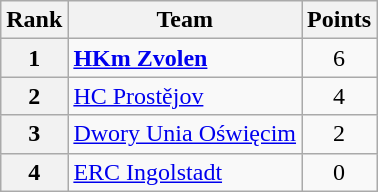<table class="wikitable" style="text-align: center;">
<tr>
<th>Rank</th>
<th>Team</th>
<th>Points</th>
</tr>
<tr>
<th>1</th>
<td style="text-align: left;"> <strong><a href='#'>HKm Zvolen</a></strong></td>
<td>6</td>
</tr>
<tr>
<th>2</th>
<td style="text-align: left;"> <a href='#'>HC Prostějov</a></td>
<td>4</td>
</tr>
<tr>
<th>3</th>
<td style="text-align: left;"> <a href='#'>Dwory Unia Oświęcim</a></td>
<td>2</td>
</tr>
<tr>
<th>4</th>
<td style="text-align: left;"> <a href='#'>ERC Ingolstadt</a></td>
<td>0</td>
</tr>
</table>
